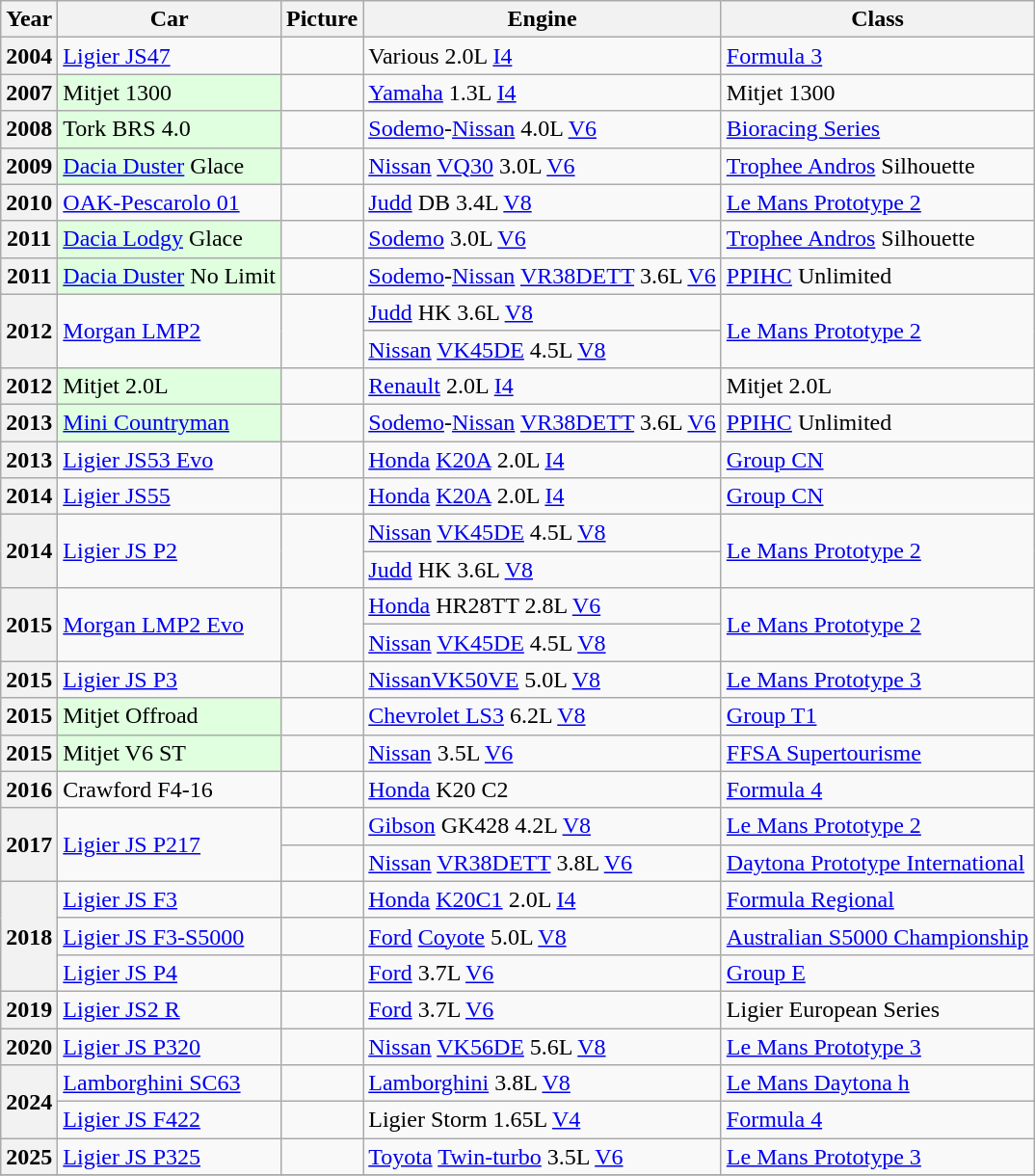<table class="wikitable">
<tr>
<th>Year</th>
<th>Car</th>
<th>Picture</th>
<th>Engine</th>
<th>Class</th>
</tr>
<tr>
<th>2004</th>
<td><a href='#'>Ligier JS47</a></td>
<td></td>
<td>Various 2.0L <a href='#'>I4</a></td>
<td><a href='#'>Formula 3</a></td>
</tr>
<tr>
<th>2007</th>
<td style="background:#DFFFDF;">Mitjet 1300</td>
<td></td>
<td><a href='#'>Yamaha</a> 1.3L <a href='#'>I4</a></td>
<td>Mitjet 1300</td>
</tr>
<tr>
<th>2008</th>
<td style="background:#DFFFDF;">Tork BRS 4.0</td>
<td></td>
<td><a href='#'>Sodemo</a>-<a href='#'>Nissan</a> 4.0L <a href='#'>V6</a></td>
<td><a href='#'>Bioracing Series</a></td>
</tr>
<tr>
<th>2009</th>
<td style="background:#DFFFDF;"><a href='#'>Dacia Duster</a> Glace</td>
<td></td>
<td><a href='#'>Nissan</a> <a href='#'>VQ30</a> 3.0L <a href='#'>V6</a></td>
<td><a href='#'>Trophee Andros</a> Silhouette</td>
</tr>
<tr>
<th>2010</th>
<td><a href='#'>OAK-Pescarolo 01</a></td>
<td></td>
<td><a href='#'>Judd</a> DB 3.4L <a href='#'>V8</a></td>
<td><a href='#'>Le Mans Prototype 2</a></td>
</tr>
<tr>
<th>2011</th>
<td style="background:#DFFFDF;"><a href='#'>Dacia Lodgy</a> Glace</td>
<td></td>
<td><a href='#'>Sodemo</a> 3.0L <a href='#'>V6</a></td>
<td><a href='#'>Trophee Andros</a> Silhouette</td>
</tr>
<tr>
<th>2011</th>
<td style="background:#DFFFDF;"><a href='#'>Dacia Duster</a> No Limit</td>
<td></td>
<td><a href='#'>Sodemo</a>-<a href='#'>Nissan</a> <a href='#'>VR38DETT</a> 3.6L <a href='#'>V6</a></td>
<td><a href='#'>PPIHC</a> Unlimited</td>
</tr>
<tr>
<th rowspan=2>2012</th>
<td rowspan=2><a href='#'>Morgan LMP2</a></td>
<td rowspan=2></td>
<td><a href='#'>Judd</a> HK 3.6L <a href='#'>V8</a></td>
<td rowspan=2><a href='#'>Le Mans Prototype 2</a></td>
</tr>
<tr>
<td><a href='#'>Nissan</a> <a href='#'>VK45DE</a> 4.5L <a href='#'>V8</a></td>
</tr>
<tr>
<th>2012</th>
<td style="background:#DFFFDF;">Mitjet 2.0L</td>
<td></td>
<td><a href='#'>Renault</a> 2.0L <a href='#'>I4</a></td>
<td>Mitjet 2.0L</td>
</tr>
<tr>
<th>2013</th>
<td style="background:#DFFFDF;"><a href='#'>Mini Countryman</a></td>
<td></td>
<td><a href='#'>Sodemo</a>-<a href='#'>Nissan</a> <a href='#'>VR38DETT</a> 3.6L <a href='#'>V6</a></td>
<td><a href='#'>PPIHC</a> Unlimited</td>
</tr>
<tr>
<th>2013</th>
<td><a href='#'>Ligier JS53 Evo</a></td>
<td></td>
<td><a href='#'>Honda</a> <a href='#'>K20A</a> 2.0L <a href='#'>I4</a></td>
<td><a href='#'>Group CN</a></td>
</tr>
<tr>
<th>2014</th>
<td><a href='#'>Ligier JS55</a></td>
<td></td>
<td><a href='#'>Honda</a> <a href='#'>K20A</a> 2.0L <a href='#'>I4</a></td>
<td><a href='#'>Group CN</a></td>
</tr>
<tr>
<th rowspan=2>2014</th>
<td rowspan=2><a href='#'>Ligier JS P2</a></td>
<td rowspan=2></td>
<td><a href='#'>Nissan</a> <a href='#'>VK45DE</a> 4.5L <a href='#'>V8</a></td>
<td rowspan=2><a href='#'>Le Mans Prototype 2</a></td>
</tr>
<tr>
<td><a href='#'>Judd</a> HK 3.6L <a href='#'>V8</a></td>
</tr>
<tr>
<th rowspan=2>2015</th>
<td rowspan=2><a href='#'>Morgan LMP2 Evo</a></td>
<td rowspan=2></td>
<td><a href='#'>Honda</a> HR28TT 2.8L <a href='#'>V6</a></td>
<td rowspan=2><a href='#'>Le Mans Prototype 2</a></td>
</tr>
<tr>
<td><a href='#'>Nissan</a> <a href='#'>VK45DE</a> 4.5L <a href='#'>V8</a></td>
</tr>
<tr>
<th>2015</th>
<td><a href='#'>Ligier JS P3</a></td>
<td></td>
<td><a href='#'>Nissan</a><a href='#'>VK50VE</a> 5.0L <a href='#'>V8</a></td>
<td><a href='#'>Le Mans Prototype 3</a></td>
</tr>
<tr>
<th>2015</th>
<td style="background:#DFFFDF;">Mitjet Offroad</td>
<td></td>
<td><a href='#'>Chevrolet LS3</a> 6.2L <a href='#'>V8</a></td>
<td><a href='#'>Group T1</a></td>
</tr>
<tr>
<th>2015</th>
<td style="background:#DFFFDF;">Mitjet V6 ST</td>
<td></td>
<td><a href='#'>Nissan</a> 3.5L <a href='#'>V6</a></td>
<td><a href='#'>FFSA Supertourisme</a></td>
</tr>
<tr>
<th>2016</th>
<td>Crawford F4-16</td>
<td></td>
<td><a href='#'>Honda</a> K20 C2</td>
<td><a href='#'>Formula 4</a></td>
</tr>
<tr>
<th rowspan=2>2017</th>
<td rowspan=2><a href='#'>Ligier JS P217</a></td>
<td></td>
<td><a href='#'>Gibson</a> GK428 4.2L <a href='#'>V8</a></td>
<td><a href='#'>Le Mans Prototype 2</a></td>
</tr>
<tr>
<td></td>
<td><a href='#'>Nissan</a> <a href='#'>VR38DETT</a> 3.8L <a href='#'>V6</a></td>
<td><a href='#'>Daytona Prototype International</a></td>
</tr>
<tr>
<th rowspan=3>2018</th>
<td><a href='#'>Ligier JS F3</a></td>
<td></td>
<td><a href='#'>Honda</a> <a href='#'>K20C1</a> 2.0L <a href='#'>I4</a></td>
<td><a href='#'>Formula Regional</a></td>
</tr>
<tr>
<td><a href='#'>Ligier JS F3-S5000</a></td>
<td></td>
<td><a href='#'>Ford</a> <a href='#'>Coyote</a> 5.0L <a href='#'>V8</a></td>
<td><a href='#'>Australian S5000 Championship</a></td>
</tr>
<tr>
<td><a href='#'>Ligier JS P4</a></td>
<td></td>
<td><a href='#'>Ford</a> 3.7L <a href='#'>V6</a></td>
<td><a href='#'>Group E</a></td>
</tr>
<tr>
<th>2019</th>
<td><a href='#'>Ligier JS2 R</a></td>
<td></td>
<td><a href='#'>Ford</a> 3.7L <a href='#'>V6</a></td>
<td>Ligier European Series</td>
</tr>
<tr>
<th>2020</th>
<td><a href='#'>Ligier JS P320</a></td>
<td></td>
<td><a href='#'>Nissan</a> <a href='#'>VK56DE</a> 5.6L <a href='#'>V8</a></td>
<td><a href='#'>Le Mans Prototype 3</a></td>
</tr>
<tr>
<th rowspan=2>2024</th>
<td><a href='#'>Lamborghini SC63</a></td>
<td></td>
<td><a href='#'>Lamborghini</a> 3.8L <a href='#'>V8</a></td>
<td><a href='#'>Le Mans Daytona h</a></td>
</tr>
<tr>
<td><a href='#'>Ligier JS F422</a></td>
<td></td>
<td>Ligier Storm 1.65L <a href='#'>V4</a></td>
<td><a href='#'>Formula 4</a></td>
</tr>
<tr>
<th>2025</th>
<td><a href='#'>Ligier JS P325</a></td>
<td></td>
<td><a href='#'>Toyota</a> <a href='#'>Twin-turbo</a> 3.5L <a href='#'>V6</a></td>
<td><a href='#'>Le Mans Prototype 3</a></td>
</tr>
<tr>
</tr>
</table>
